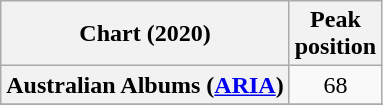<table class="wikitable sortable plainrowheaders" style="text-align:center">
<tr>
<th scope="col">Chart (2020)</th>
<th scope="col">Peak<br>position</th>
</tr>
<tr>
<th scope="row">Australian Albums (<a href='#'>ARIA</a>)</th>
<td>68</td>
</tr>
<tr>
</tr>
<tr>
</tr>
<tr>
</tr>
<tr>
</tr>
<tr>
</tr>
<tr>
</tr>
<tr>
</tr>
<tr>
</tr>
<tr>
</tr>
</table>
